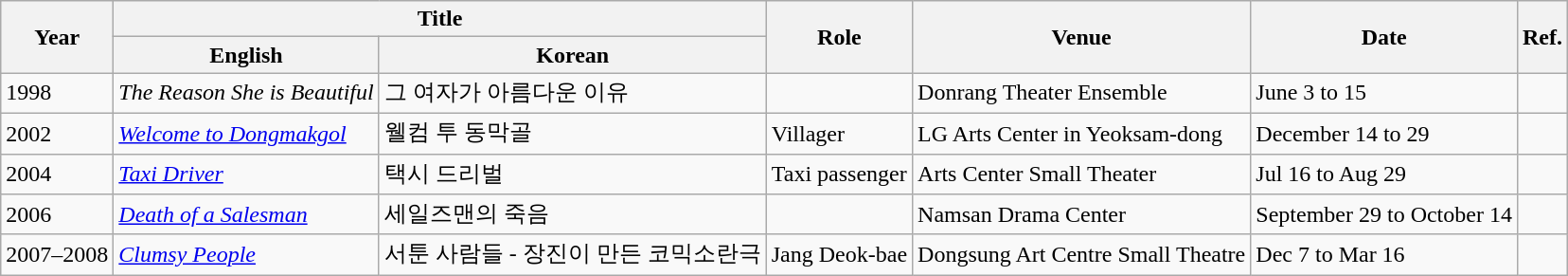<table class="wikitable sortable">
<tr>
<th rowspan="2">Year</th>
<th colspan="2">Title</th>
<th rowspan="2">Role</th>
<th rowspan="2">Venue</th>
<th rowspan="2">Date</th>
<th rowspan="2">Ref.</th>
</tr>
<tr>
<th>English</th>
<th>Korean</th>
</tr>
<tr>
<td>1998</td>
<td><em>The Reason She is Beautiful</em></td>
<td>그 여자가 아름다운 이유</td>
<td></td>
<td>Donrang Theater Ensemble</td>
<td>June 3 to 15</td>
<td></td>
</tr>
<tr>
<td>2002</td>
<td><em><a href='#'>Welcome to Dongmakgol</a></em></td>
<td>웰컴 투 동막골</td>
<td>Villager</td>
<td>LG Arts Center in Yeoksam-dong</td>
<td>December 14 to 29</td>
<td></td>
</tr>
<tr>
<td>2004</td>
<td><em><a href='#'>Taxi Driver</a></em></td>
<td>택시 드리벌</td>
<td>Taxi passenger</td>
<td>Arts Center Small Theater</td>
<td>Jul 16 to Aug 29</td>
<td></td>
</tr>
<tr>
<td>2006</td>
<td><em><a href='#'>Death of a Salesman</a></em></td>
<td>세일즈맨의 죽음</td>
<td></td>
<td>Namsan Drama Center</td>
<td>September 29 to October 14</td>
<td></td>
</tr>
<tr>
<td>2007–2008</td>
<td><em><a href='#'>Clumsy People</a></em></td>
<td>서툰 사람들 - 장진이 만든 코믹소란극</td>
<td>Jang Deok-bae</td>
<td>Dongsung Art Centre Small Theatre</td>
<td>Dec 7 to Mar 16</td>
<td></td>
</tr>
</table>
